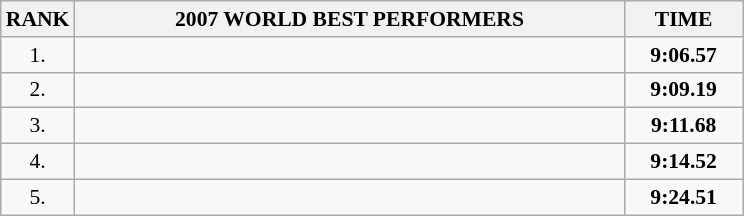<table class="wikitable" style="border-collapse: collapse; font-size: 90%;">
<tr>
<th>RANK</th>
<th align="center" style="width: 25em">2007 WORLD BEST PERFORMERS</th>
<th align="center" style="width: 5em">TIME</th>
</tr>
<tr>
<td align="center">1.</td>
<td></td>
<td align="center"><strong>9:06.57</strong></td>
</tr>
<tr>
<td align="center">2.</td>
<td></td>
<td align="center"><strong>9:09.19</strong></td>
</tr>
<tr>
<td align="center">3.</td>
<td></td>
<td align="center"><strong>9:11.68</strong></td>
</tr>
<tr>
<td align="center">4.</td>
<td></td>
<td align="center"><strong>9:14.52</strong></td>
</tr>
<tr>
<td align="center">5.</td>
<td></td>
<td align="center"><strong>9:24.51</strong></td>
</tr>
</table>
